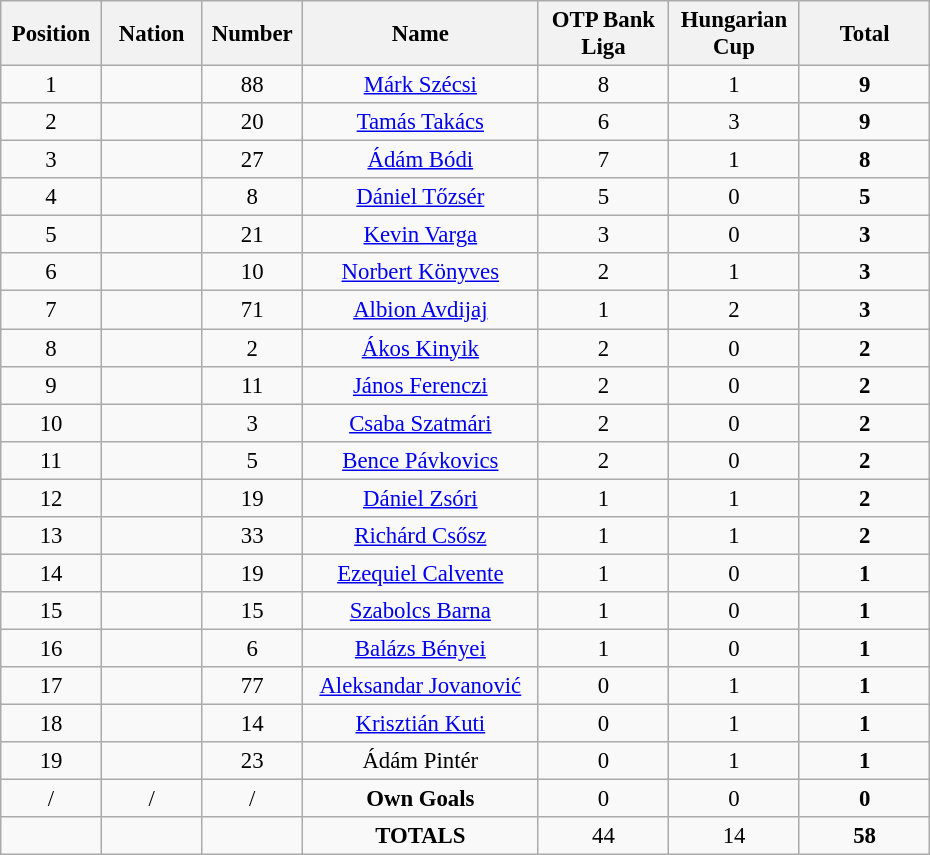<table class="wikitable" style="font-size: 95%; text-align: center;">
<tr>
<th width=60>Position</th>
<th width=60>Nation</th>
<th width=60>Number</th>
<th width=150>Name</th>
<th width=80>OTP Bank Liga</th>
<th width=80>Hungarian Cup</th>
<th width=80>Total</th>
</tr>
<tr>
<td>1</td>
<td></td>
<td>88</td>
<td><a href='#'>Márk Szécsi</a></td>
<td>8</td>
<td>1</td>
<td><strong>9</strong></td>
</tr>
<tr>
<td>2</td>
<td></td>
<td>20</td>
<td><a href='#'>Tamás Takács</a></td>
<td>6</td>
<td>3</td>
<td><strong>9</strong></td>
</tr>
<tr>
<td>3</td>
<td></td>
<td>27</td>
<td><a href='#'>Ádám Bódi</a></td>
<td>7</td>
<td>1</td>
<td><strong>8</strong></td>
</tr>
<tr>
<td>4</td>
<td></td>
<td>8</td>
<td><a href='#'>Dániel Tőzsér</a></td>
<td>5</td>
<td>0</td>
<td><strong>5</strong></td>
</tr>
<tr>
<td>5</td>
<td></td>
<td>21</td>
<td><a href='#'>Kevin Varga</a></td>
<td>3</td>
<td>0</td>
<td><strong>3</strong></td>
</tr>
<tr>
<td>6</td>
<td></td>
<td>10</td>
<td><a href='#'>Norbert Könyves</a></td>
<td>2</td>
<td>1</td>
<td><strong>3</strong></td>
</tr>
<tr>
<td>7</td>
<td></td>
<td>71</td>
<td><a href='#'>Albion Avdijaj</a></td>
<td>1</td>
<td>2</td>
<td><strong>3</strong></td>
</tr>
<tr>
<td>8</td>
<td></td>
<td>2</td>
<td><a href='#'>Ákos Kinyik</a></td>
<td>2</td>
<td>0</td>
<td><strong>2</strong></td>
</tr>
<tr>
<td>9</td>
<td></td>
<td>11</td>
<td><a href='#'>János Ferenczi</a></td>
<td>2</td>
<td>0</td>
<td><strong>2</strong></td>
</tr>
<tr>
<td>10</td>
<td></td>
<td>3</td>
<td><a href='#'>Csaba Szatmári</a></td>
<td>2</td>
<td>0</td>
<td><strong>2</strong></td>
</tr>
<tr>
<td>11</td>
<td></td>
<td>5</td>
<td><a href='#'>Bence Pávkovics</a></td>
<td>2</td>
<td>0</td>
<td><strong>2</strong></td>
</tr>
<tr>
<td>12</td>
<td></td>
<td>19</td>
<td><a href='#'>Dániel Zsóri</a></td>
<td>1</td>
<td>1</td>
<td><strong>2</strong></td>
</tr>
<tr>
<td>13</td>
<td></td>
<td>33</td>
<td><a href='#'>Richárd Csősz</a></td>
<td>1</td>
<td>1</td>
<td><strong>2</strong></td>
</tr>
<tr>
<td>14</td>
<td></td>
<td>19</td>
<td><a href='#'>Ezequiel Calvente</a></td>
<td>1</td>
<td>0</td>
<td><strong>1</strong></td>
</tr>
<tr>
<td>15</td>
<td></td>
<td>15</td>
<td><a href='#'>Szabolcs Barna</a></td>
<td>1</td>
<td>0</td>
<td><strong>1</strong></td>
</tr>
<tr>
<td>16</td>
<td></td>
<td>6</td>
<td><a href='#'>Balázs Bényei</a></td>
<td>1</td>
<td>0</td>
<td><strong>1</strong></td>
</tr>
<tr>
<td>17</td>
<td></td>
<td>77</td>
<td><a href='#'>Aleksandar Jovanović</a></td>
<td>0</td>
<td>1</td>
<td><strong>1</strong></td>
</tr>
<tr>
<td>18</td>
<td></td>
<td>14</td>
<td><a href='#'>Krisztián Kuti</a></td>
<td>0</td>
<td>1</td>
<td><strong>1</strong></td>
</tr>
<tr>
<td>19</td>
<td></td>
<td>23</td>
<td>Ádám Pintér</td>
<td>0</td>
<td>1</td>
<td><strong>1</strong></td>
</tr>
<tr>
<td>/</td>
<td>/</td>
<td>/</td>
<td><strong>Own Goals</strong></td>
<td>0</td>
<td>0</td>
<td><strong>0</strong></td>
</tr>
<tr>
<td></td>
<td></td>
<td></td>
<td><strong>TOTALS</strong></td>
<td>44</td>
<td>14</td>
<td><strong>58</strong></td>
</tr>
</table>
